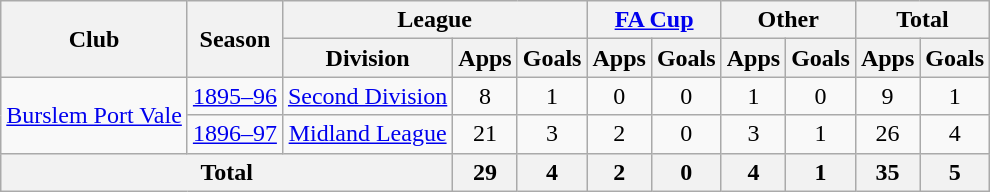<table class="wikitable" style="text-align:center">
<tr>
<th rowspan="2">Club</th>
<th rowspan="2">Season</th>
<th colspan="3">League</th>
<th colspan="2"><a href='#'>FA Cup</a></th>
<th colspan="2">Other</th>
<th colspan="2">Total</th>
</tr>
<tr>
<th>Division</th>
<th>Apps</th>
<th>Goals</th>
<th>Apps</th>
<th>Goals</th>
<th>Apps</th>
<th>Goals</th>
<th>Apps</th>
<th>Goals</th>
</tr>
<tr>
<td rowspan="2"><a href='#'>Burslem Port Vale</a></td>
<td><a href='#'>1895–96</a></td>
<td><a href='#'>Second Division</a></td>
<td>8</td>
<td>1</td>
<td>0</td>
<td>0</td>
<td>1</td>
<td>0</td>
<td>9</td>
<td>1</td>
</tr>
<tr>
<td><a href='#'>1896–97</a></td>
<td><a href='#'>Midland League</a></td>
<td>21</td>
<td>3</td>
<td>2</td>
<td>0</td>
<td>3</td>
<td>1</td>
<td>26</td>
<td>4</td>
</tr>
<tr>
<th colspan="3">Total</th>
<th>29</th>
<th>4</th>
<th>2</th>
<th>0</th>
<th>4</th>
<th>1</th>
<th>35</th>
<th>5</th>
</tr>
</table>
